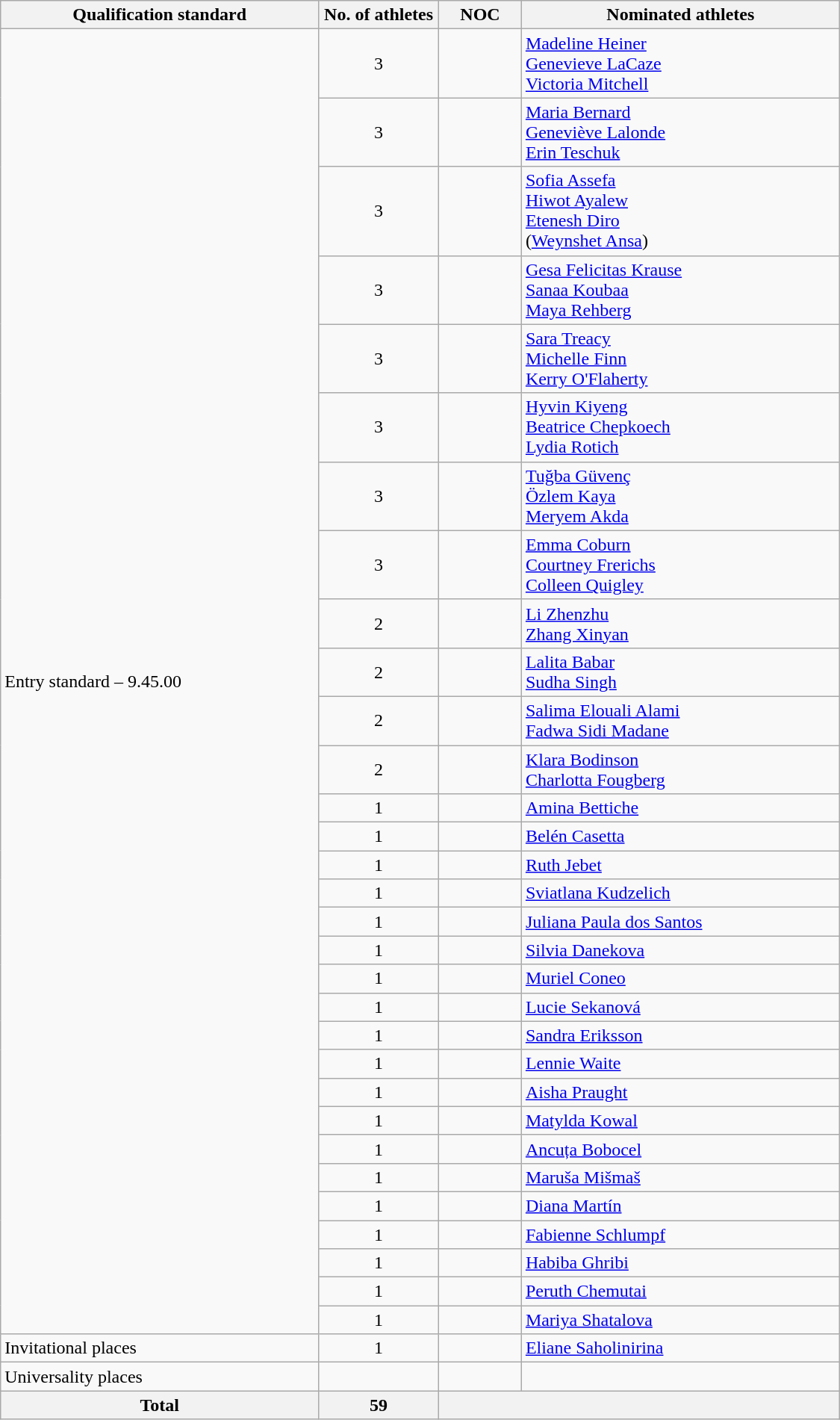<table class="wikitable"  style="text-align:left; width:750px;">
<tr>
<th>Qualification standard</th>
<th width=100>No. of athletes</th>
<th>NOC</th>
<th>Nominated athletes</th>
</tr>
<tr>
<td rowspan=31>Entry standard – 9.45.00</td>
<td style="text-align:center;">3</td>
<td></td>
<td><a href='#'>Madeline Heiner</a><br><a href='#'>Genevieve LaCaze</a><br><a href='#'>Victoria Mitchell</a></td>
</tr>
<tr>
<td style="text-align:center;">3</td>
<td></td>
<td><a href='#'>Maria Bernard</a><br><a href='#'>Geneviève Lalonde</a><br><a href='#'>Erin Teschuk</a></td>
</tr>
<tr>
<td style="text-align:center;">3</td>
<td></td>
<td><a href='#'>Sofia Assefa</a><br><a href='#'>Hiwot Ayalew</a><br><a href='#'>Etenesh Diro</a><br>(<a href='#'>Weynshet Ansa</a>)</td>
</tr>
<tr>
<td style="text-align:center;">3</td>
<td></td>
<td><a href='#'>Gesa Felicitas Krause</a><br><a href='#'>Sanaa Koubaa</a><br><a href='#'>Maya Rehberg</a></td>
</tr>
<tr>
<td style="text-align:center;">3</td>
<td></td>
<td><a href='#'>Sara Treacy</a><br><a href='#'>Michelle Finn</a><br><a href='#'>Kerry O'Flaherty</a></td>
</tr>
<tr>
<td style="text-align:center;">3</td>
<td></td>
<td><a href='#'>Hyvin Kiyeng</a><br><a href='#'>Beatrice Chepkoech</a><br><a href='#'>Lydia Rotich</a></td>
</tr>
<tr>
<td style="text-align:center;">3</td>
<td></td>
<td><a href='#'>Tuğba Güvenç</a><br><a href='#'>Özlem Kaya</a><br><a href='#'>Meryem Akda</a></td>
</tr>
<tr>
<td style="text-align:center;">3</td>
<td></td>
<td><a href='#'>Emma Coburn</a><br><a href='#'>Courtney Frerichs</a><br><a href='#'>Colleen Quigley</a></td>
</tr>
<tr>
<td style="text-align:center;">2</td>
<td></td>
<td><a href='#'>Li Zhenzhu</a><br><a href='#'>Zhang Xinyan</a></td>
</tr>
<tr>
<td style="text-align:center;">2</td>
<td></td>
<td><a href='#'>Lalita Babar</a><br><a href='#'>Sudha Singh</a></td>
</tr>
<tr>
<td style="text-align:center;">2</td>
<td></td>
<td><a href='#'>Salima Elouali Alami</a><br><a href='#'>Fadwa Sidi Madane</a></td>
</tr>
<tr>
<td style="text-align:center;">2</td>
<td></td>
<td><a href='#'>Klara Bodinson</a><br><a href='#'>Charlotta Fougberg</a></td>
</tr>
<tr>
<td style="text-align:center;">1</td>
<td></td>
<td><a href='#'>Amina Bettiche</a></td>
</tr>
<tr>
<td style="text-align:center;">1</td>
<td></td>
<td><a href='#'>Belén Casetta</a></td>
</tr>
<tr>
<td style="text-align:center;">1</td>
<td></td>
<td><a href='#'>Ruth Jebet</a></td>
</tr>
<tr>
<td style="text-align:center;">1</td>
<td></td>
<td><a href='#'>Sviatlana Kudzelich</a></td>
</tr>
<tr>
<td style="text-align:center;">1</td>
<td></td>
<td><a href='#'>Juliana Paula dos Santos</a></td>
</tr>
<tr>
<td style="text-align:center;">1</td>
<td></td>
<td><a href='#'>Silvia Danekova</a></td>
</tr>
<tr>
<td style="text-align:center;">1</td>
<td></td>
<td><a href='#'>Muriel Coneo</a></td>
</tr>
<tr>
<td style="text-align:center;">1</td>
<td></td>
<td><a href='#'>Lucie Sekanová</a></td>
</tr>
<tr>
<td style="text-align:center;">1</td>
<td></td>
<td><a href='#'>Sandra Eriksson</a></td>
</tr>
<tr>
<td style="text-align:center;">1</td>
<td></td>
<td><a href='#'>Lennie Waite</a></td>
</tr>
<tr>
<td style="text-align:center;">1</td>
<td></td>
<td><a href='#'>Aisha Praught</a></td>
</tr>
<tr>
<td style="text-align:center;">1</td>
<td></td>
<td><a href='#'>Matylda Kowal</a></td>
</tr>
<tr>
<td style="text-align:center;">1</td>
<td></td>
<td><a href='#'>Ancuța Bobocel</a></td>
</tr>
<tr>
<td style="text-align:center;">1</td>
<td></td>
<td><a href='#'>Maruša Mišmaš</a></td>
</tr>
<tr>
<td style="text-align:center;">1</td>
<td></td>
<td><a href='#'>Diana Martín</a></td>
</tr>
<tr>
<td style="text-align:center;">1</td>
<td></td>
<td><a href='#'>Fabienne Schlumpf</a></td>
</tr>
<tr>
<td style="text-align:center;">1</td>
<td></td>
<td><a href='#'>Habiba Ghribi</a></td>
</tr>
<tr>
<td style="text-align:center;">1</td>
<td></td>
<td><a href='#'>Peruth Chemutai</a></td>
</tr>
<tr>
<td style="text-align:center;">1</td>
<td></td>
<td><a href='#'>Mariya Shatalova</a></td>
</tr>
<tr>
<td>Invitational places</td>
<td style="text-align:center;">1</td>
<td></td>
<td><a href='#'>Eliane Saholinirina</a></td>
</tr>
<tr>
<td>Universality places</td>
<td></td>
<td></td>
<td></td>
</tr>
<tr>
<th>Total</th>
<th>59</th>
<th colspan=2></th>
</tr>
</table>
